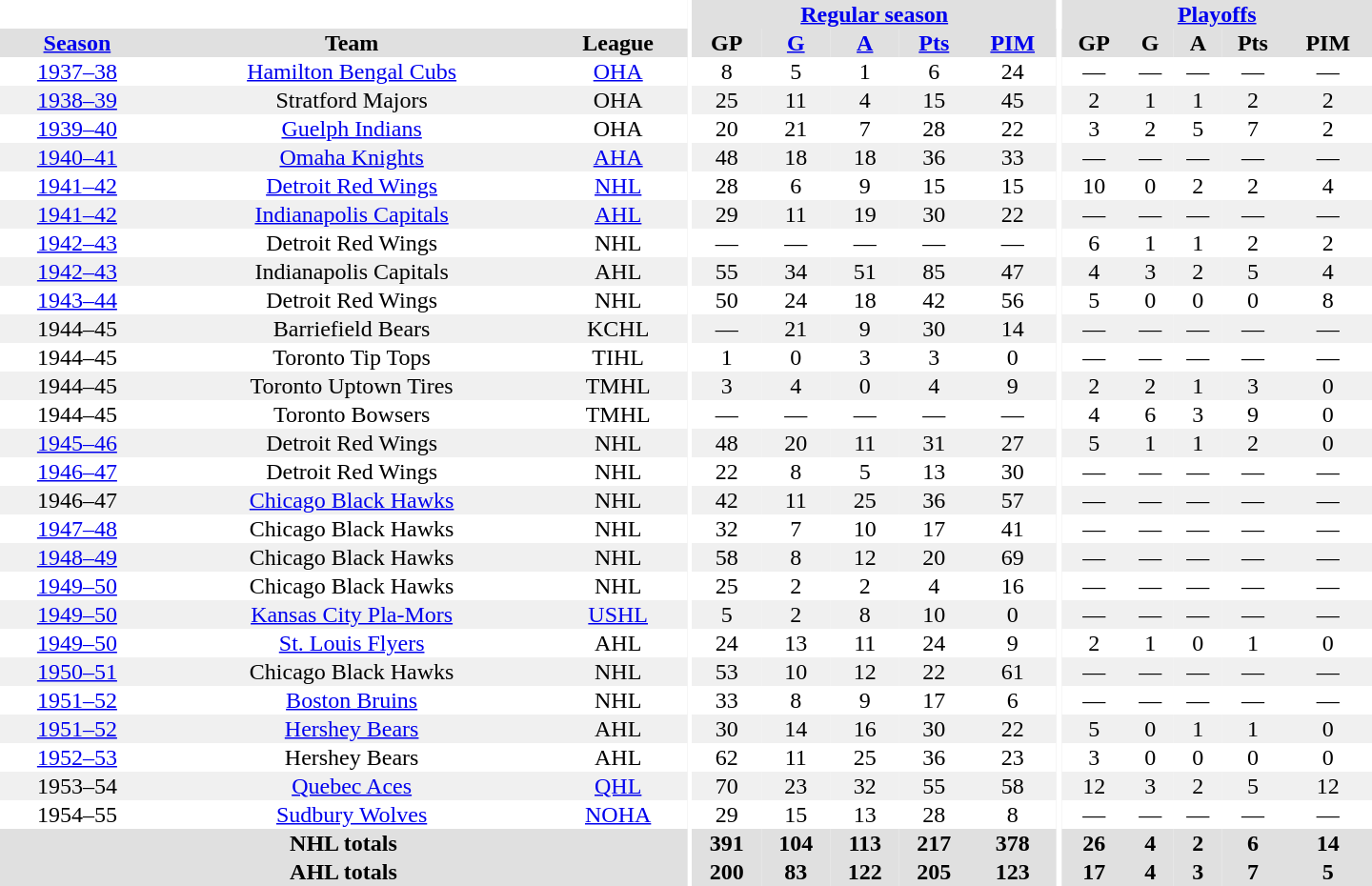<table border="0" cellpadding="1" cellspacing="0" style="text-align:center; width:60em">
<tr bgcolor="#e0e0e0">
<th colspan="3" bgcolor="#ffffff"></th>
<th rowspan="101" bgcolor="#ffffff"></th>
<th colspan="5"><a href='#'>Regular season</a></th>
<th rowspan="101" bgcolor="#ffffff"></th>
<th colspan="5"><a href='#'>Playoffs</a></th>
</tr>
<tr bgcolor="#e0e0e0">
<th><a href='#'>Season</a></th>
<th>Team</th>
<th>League</th>
<th>GP</th>
<th><a href='#'>G</a></th>
<th><a href='#'>A</a></th>
<th><a href='#'>Pts</a></th>
<th><a href='#'>PIM</a></th>
<th>GP</th>
<th>G</th>
<th>A</th>
<th>Pts</th>
<th>PIM</th>
</tr>
<tr>
<td><a href='#'>1937–38</a></td>
<td><a href='#'>Hamilton Bengal Cubs</a></td>
<td><a href='#'>OHA</a></td>
<td>8</td>
<td>5</td>
<td>1</td>
<td>6</td>
<td>24</td>
<td>—</td>
<td>—</td>
<td>—</td>
<td>—</td>
<td>—</td>
</tr>
<tr bgcolor="#f0f0f0">
<td><a href='#'>1938–39</a></td>
<td>Stratford Majors</td>
<td>OHA</td>
<td>25</td>
<td>11</td>
<td>4</td>
<td>15</td>
<td>45</td>
<td>2</td>
<td>1</td>
<td>1</td>
<td>2</td>
<td>2</td>
</tr>
<tr>
<td><a href='#'>1939–40</a></td>
<td><a href='#'>Guelph Indians</a></td>
<td>OHA</td>
<td>20</td>
<td>21</td>
<td>7</td>
<td>28</td>
<td>22</td>
<td>3</td>
<td>2</td>
<td>5</td>
<td>7</td>
<td>2</td>
</tr>
<tr bgcolor="#f0f0f0">
<td><a href='#'>1940–41</a></td>
<td><a href='#'>Omaha Knights</a></td>
<td><a href='#'>AHA</a></td>
<td>48</td>
<td>18</td>
<td>18</td>
<td>36</td>
<td>33</td>
<td>—</td>
<td>—</td>
<td>—</td>
<td>—</td>
<td>—</td>
</tr>
<tr>
<td><a href='#'>1941–42</a></td>
<td><a href='#'>Detroit Red Wings</a></td>
<td><a href='#'>NHL</a></td>
<td>28</td>
<td>6</td>
<td>9</td>
<td>15</td>
<td>15</td>
<td>10</td>
<td>0</td>
<td>2</td>
<td>2</td>
<td>4</td>
</tr>
<tr bgcolor="#f0f0f0">
<td><a href='#'>1941–42</a></td>
<td><a href='#'>Indianapolis Capitals</a></td>
<td><a href='#'>AHL</a></td>
<td>29</td>
<td>11</td>
<td>19</td>
<td>30</td>
<td>22</td>
<td>—</td>
<td>—</td>
<td>—</td>
<td>—</td>
<td>—</td>
</tr>
<tr>
<td><a href='#'>1942–43</a></td>
<td>Detroit Red Wings</td>
<td>NHL</td>
<td>—</td>
<td>—</td>
<td>—</td>
<td>—</td>
<td>—</td>
<td>6</td>
<td>1</td>
<td>1</td>
<td>2</td>
<td>2</td>
</tr>
<tr bgcolor="#f0f0f0">
<td><a href='#'>1942–43</a></td>
<td>Indianapolis Capitals</td>
<td>AHL</td>
<td>55</td>
<td>34</td>
<td>51</td>
<td>85</td>
<td>47</td>
<td>4</td>
<td>3</td>
<td>2</td>
<td>5</td>
<td>4</td>
</tr>
<tr>
<td><a href='#'>1943–44</a></td>
<td>Detroit Red Wings</td>
<td>NHL</td>
<td>50</td>
<td>24</td>
<td>18</td>
<td>42</td>
<td>56</td>
<td>5</td>
<td>0</td>
<td>0</td>
<td>0</td>
<td>8</td>
</tr>
<tr bgcolor="#f0f0f0">
<td>1944–45</td>
<td>Barriefield Bears</td>
<td>KCHL</td>
<td>—</td>
<td>21</td>
<td>9</td>
<td>30</td>
<td>14</td>
<td>—</td>
<td>—</td>
<td>—</td>
<td>—</td>
<td>—</td>
</tr>
<tr>
<td>1944–45</td>
<td>Toronto Tip Tops</td>
<td>TIHL</td>
<td>1</td>
<td>0</td>
<td>3</td>
<td>3</td>
<td>0</td>
<td>—</td>
<td>—</td>
<td>—</td>
<td>—</td>
<td>—</td>
</tr>
<tr bgcolor="#f0f0f0">
<td>1944–45</td>
<td>Toronto Uptown Tires</td>
<td>TMHL</td>
<td>3</td>
<td>4</td>
<td>0</td>
<td>4</td>
<td>9</td>
<td>2</td>
<td>2</td>
<td>1</td>
<td>3</td>
<td>0</td>
</tr>
<tr>
<td>1944–45</td>
<td>Toronto Bowsers</td>
<td>TMHL</td>
<td>—</td>
<td>—</td>
<td>—</td>
<td>—</td>
<td>—</td>
<td>4</td>
<td>6</td>
<td>3</td>
<td>9</td>
<td>0</td>
</tr>
<tr bgcolor="#f0f0f0">
<td><a href='#'>1945–46</a></td>
<td>Detroit Red Wings</td>
<td>NHL</td>
<td>48</td>
<td>20</td>
<td>11</td>
<td>31</td>
<td>27</td>
<td>5</td>
<td>1</td>
<td>1</td>
<td>2</td>
<td>0</td>
</tr>
<tr>
<td><a href='#'>1946–47</a></td>
<td>Detroit Red Wings</td>
<td>NHL</td>
<td>22</td>
<td>8</td>
<td>5</td>
<td>13</td>
<td>30</td>
<td>—</td>
<td>—</td>
<td>—</td>
<td>—</td>
<td>—</td>
</tr>
<tr bgcolor="#f0f0f0">
<td>1946–47</td>
<td><a href='#'>Chicago Black Hawks</a></td>
<td>NHL</td>
<td>42</td>
<td>11</td>
<td>25</td>
<td>36</td>
<td>57</td>
<td>—</td>
<td>—</td>
<td>—</td>
<td>—</td>
<td>—</td>
</tr>
<tr>
<td><a href='#'>1947–48</a></td>
<td>Chicago Black Hawks</td>
<td>NHL</td>
<td>32</td>
<td>7</td>
<td>10</td>
<td>17</td>
<td>41</td>
<td>—</td>
<td>—</td>
<td>—</td>
<td>—</td>
<td>—</td>
</tr>
<tr bgcolor="#f0f0f0">
<td><a href='#'>1948–49</a></td>
<td>Chicago Black Hawks</td>
<td>NHL</td>
<td>58</td>
<td>8</td>
<td>12</td>
<td>20</td>
<td>69</td>
<td>—</td>
<td>—</td>
<td>—</td>
<td>—</td>
<td>—</td>
</tr>
<tr>
<td><a href='#'>1949–50</a></td>
<td>Chicago Black Hawks</td>
<td>NHL</td>
<td>25</td>
<td>2</td>
<td>2</td>
<td>4</td>
<td>16</td>
<td>—</td>
<td>—</td>
<td>—</td>
<td>—</td>
<td>—</td>
</tr>
<tr bgcolor="#f0f0f0">
<td><a href='#'>1949–50</a></td>
<td><a href='#'>Kansas City Pla-Mors</a></td>
<td><a href='#'>USHL</a></td>
<td>5</td>
<td>2</td>
<td>8</td>
<td>10</td>
<td>0</td>
<td>—</td>
<td>—</td>
<td>—</td>
<td>—</td>
<td>—</td>
</tr>
<tr>
<td><a href='#'>1949–50</a></td>
<td><a href='#'>St. Louis Flyers</a></td>
<td>AHL</td>
<td>24</td>
<td>13</td>
<td>11</td>
<td>24</td>
<td>9</td>
<td>2</td>
<td>1</td>
<td>0</td>
<td>1</td>
<td>0</td>
</tr>
<tr bgcolor="#f0f0f0">
<td><a href='#'>1950–51</a></td>
<td>Chicago Black Hawks</td>
<td>NHL</td>
<td>53</td>
<td>10</td>
<td>12</td>
<td>22</td>
<td>61</td>
<td>—</td>
<td>—</td>
<td>—</td>
<td>—</td>
<td>—</td>
</tr>
<tr>
<td><a href='#'>1951–52</a></td>
<td><a href='#'>Boston Bruins</a></td>
<td>NHL</td>
<td>33</td>
<td>8</td>
<td>9</td>
<td>17</td>
<td>6</td>
<td>—</td>
<td>—</td>
<td>—</td>
<td>—</td>
<td>—</td>
</tr>
<tr bgcolor="#f0f0f0">
<td><a href='#'>1951–52</a></td>
<td><a href='#'>Hershey Bears</a></td>
<td>AHL</td>
<td>30</td>
<td>14</td>
<td>16</td>
<td>30</td>
<td>22</td>
<td>5</td>
<td>0</td>
<td>1</td>
<td>1</td>
<td>0</td>
</tr>
<tr>
<td><a href='#'>1952–53</a></td>
<td>Hershey Bears</td>
<td>AHL</td>
<td>62</td>
<td>11</td>
<td>25</td>
<td>36</td>
<td>23</td>
<td>3</td>
<td>0</td>
<td>0</td>
<td>0</td>
<td>0</td>
</tr>
<tr bgcolor="#f0f0f0">
<td>1953–54</td>
<td><a href='#'>Quebec Aces</a></td>
<td><a href='#'>QHL</a></td>
<td>70</td>
<td>23</td>
<td>32</td>
<td>55</td>
<td>58</td>
<td>12</td>
<td>3</td>
<td>2</td>
<td>5</td>
<td>12</td>
</tr>
<tr>
<td>1954–55</td>
<td><a href='#'>Sudbury Wolves</a></td>
<td><a href='#'>NOHA</a></td>
<td>29</td>
<td>15</td>
<td>13</td>
<td>28</td>
<td>8</td>
<td>—</td>
<td>—</td>
<td>—</td>
<td>—</td>
<td>—</td>
</tr>
<tr bgcolor="#e0e0e0">
<th colspan="3">NHL totals</th>
<th>391</th>
<th>104</th>
<th>113</th>
<th>217</th>
<th>378</th>
<th>26</th>
<th>4</th>
<th>2</th>
<th>6</th>
<th>14</th>
</tr>
<tr bgcolor="#e0e0e0">
<th colspan="3">AHL totals</th>
<th>200</th>
<th>83</th>
<th>122</th>
<th>205</th>
<th>123</th>
<th>17</th>
<th>4</th>
<th>3</th>
<th>7</th>
<th>5</th>
</tr>
</table>
